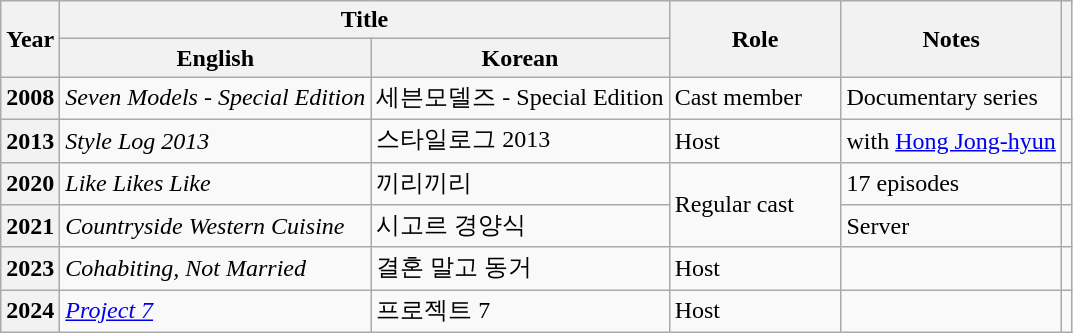<table class="wikitable sortable plainrowheaders">
<tr>
<th scope="col" rowspan="2">Year</th>
<th scope="col" colspan="2">Title</th>
<th scope="col" rowspan="2" style="width:6.7em;">Role</th>
<th scope="col" rowspan="2">Notes</th>
<th scope="col" rowspan="2" class="unsortable"></th>
</tr>
<tr>
<th scope="col">English</th>
<th scope="col">Korean</th>
</tr>
<tr>
<th scope="row">2008</th>
<td><em>Seven Models - Special Edition</em></td>
<td>세븐모델즈 - Special Edition</td>
<td>Cast member</td>
<td>Documentary series</td>
<td style="text-align:center;"></td>
</tr>
<tr>
<th scope="row">2013</th>
<td><em>Style Log 2013</em></td>
<td>스타일로그 2013</td>
<td>Host</td>
<td>with <a href='#'>Hong Jong-hyun</a></td>
<td style="text-align:center;"></td>
</tr>
<tr>
<th scope="row">2020</th>
<td><em>Like Likes Like</em></td>
<td>끼리끼리</td>
<td rowspan="2">Regular cast</td>
<td>17 episodes</td>
<td style="text-align:center;"></td>
</tr>
<tr>
<th scope="row">2021</th>
<td><em>Countryside Western Cuisine</em></td>
<td>시고르 경양식</td>
<td>Server</td>
<td style="text-align:center;"></td>
</tr>
<tr>
<th scope="row">2023</th>
<td><em>Cohabiting, Not Married</em></td>
<td>결혼 말고 동거</td>
<td>Host</td>
<td></td>
<td style="text-align:center;"></td>
</tr>
<tr>
<th scope="row">2024</th>
<td><em><a href='#'>Project 7</a></em></td>
<td>프로젝트 7</td>
<td>Host</td>
<td></td>
<td style="text-align:center;"></td>
</tr>
</table>
